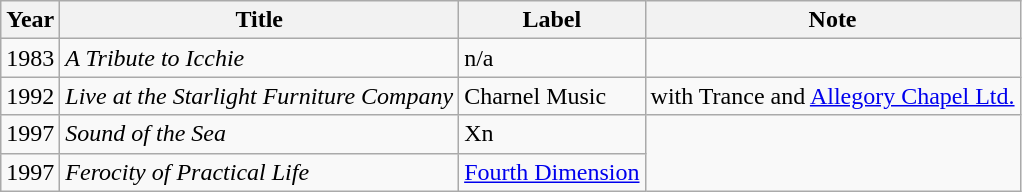<table class="wikitable">
<tr>
<th>Year</th>
<th>Title</th>
<th>Label</th>
<th>Note</th>
</tr>
<tr>
<td>1983</td>
<td><em>A Tribute to Icchie</em></td>
<td>n/a</td>
</tr>
<tr>
<td>1992</td>
<td><em>Live at the Starlight Furniture Company</em></td>
<td>Charnel Music</td>
<td>with Trance and <a href='#'>Allegory Chapel Ltd.</a></td>
</tr>
<tr>
<td>1997</td>
<td><em>Sound of the Sea</em></td>
<td>Xn</td>
</tr>
<tr>
<td>1997</td>
<td><em>Ferocity of Practical Life</em></td>
<td><a href='#'>Fourth Dimension</a></td>
</tr>
</table>
